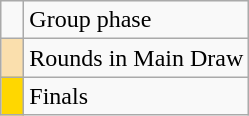<table class="wikitable">
<tr>
<td></td>
<td>Group phase</td>
</tr>
<tr>
<td style="background: #FADFAD"> </td>
<td>Rounds in Main Draw</td>
</tr>
<tr>
<td style="background: #FFD700"> </td>
<td>Finals</td>
</tr>
</table>
